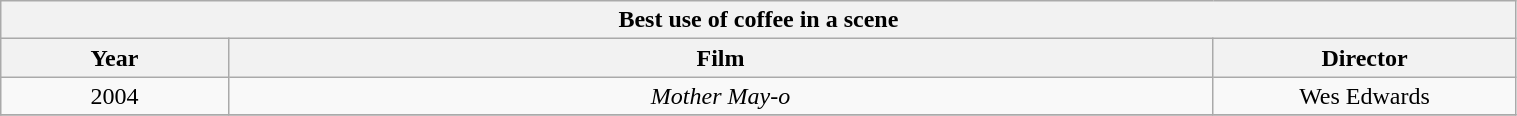<table class="wikitable" width="80%">
<tr>
<th colspan="3" align="center">Best use of coffee in a scene</th>
</tr>
<tr>
<th width="15%">Year</th>
<th width="65%">Film</th>
<th width="20%">Director</th>
</tr>
<tr>
<td align="center">2004</td>
<td align="center"><em>Mother May-o</em></td>
<td align="center">Wes Edwards</td>
</tr>
<tr>
</tr>
</table>
